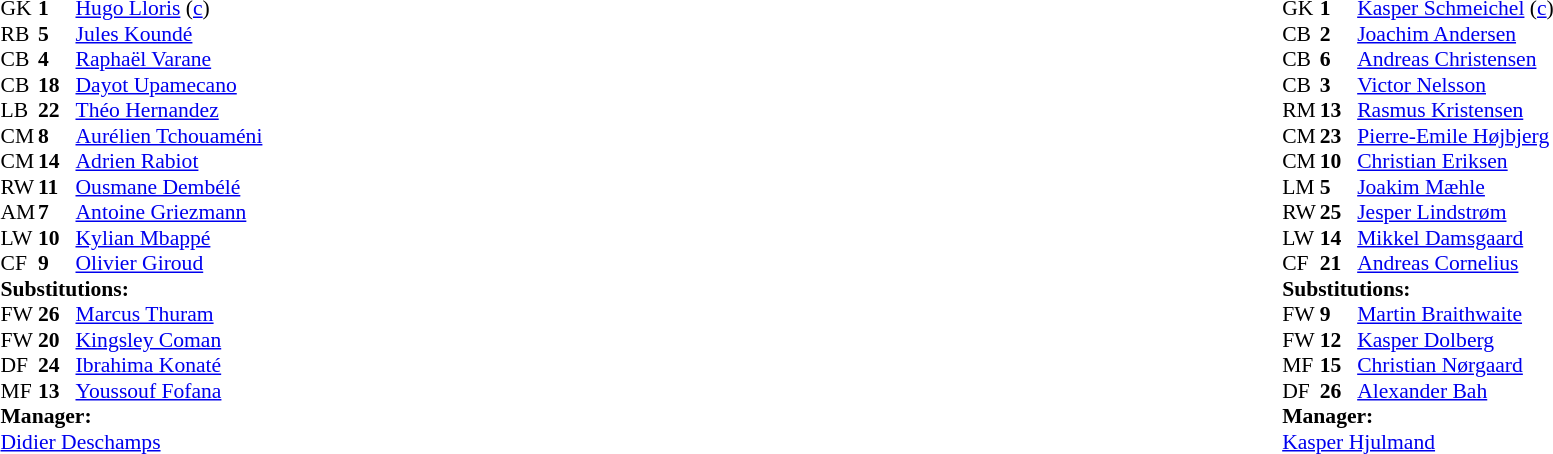<table width="100%">
<tr>
<td valign="top" width="40%"><br><table style="font-size:90%" cellspacing="0" cellpadding="0">
<tr>
<th width=25></th>
<th width=25></th>
</tr>
<tr>
<td>GK</td>
<td><strong>1</strong></td>
<td><a href='#'>Hugo Lloris</a> (<a href='#'>c</a>)</td>
</tr>
<tr>
<td>RB</td>
<td><strong>5</strong></td>
<td><a href='#'>Jules Koundé</a></td>
<td></td>
</tr>
<tr>
<td>CB</td>
<td><strong>4</strong></td>
<td><a href='#'>Raphaël Varane</a></td>
<td></td>
<td></td>
</tr>
<tr>
<td>CB</td>
<td><strong>18</strong></td>
<td><a href='#'>Dayot Upamecano</a></td>
</tr>
<tr>
<td>LB</td>
<td><strong>22</strong></td>
<td><a href='#'>Théo Hernandez</a></td>
</tr>
<tr>
<td>CM</td>
<td><strong>8</strong></td>
<td><a href='#'>Aurélien Tchouaméni</a></td>
</tr>
<tr>
<td>CM</td>
<td><strong>14</strong></td>
<td><a href='#'>Adrien Rabiot</a></td>
</tr>
<tr>
<td>RW</td>
<td><strong>11</strong></td>
<td><a href='#'>Ousmane Dembélé</a></td>
<td></td>
<td></td>
</tr>
<tr>
<td>AM</td>
<td><strong>7</strong></td>
<td><a href='#'>Antoine Griezmann</a></td>
<td></td>
<td></td>
</tr>
<tr>
<td>LW</td>
<td><strong>10</strong></td>
<td><a href='#'>Kylian Mbappé</a></td>
</tr>
<tr>
<td>CF</td>
<td><strong>9</strong></td>
<td><a href='#'>Olivier Giroud</a></td>
<td></td>
<td></td>
</tr>
<tr>
<td colspan=3><strong>Substitutions:</strong></td>
</tr>
<tr>
<td>FW</td>
<td><strong>26</strong></td>
<td><a href='#'>Marcus Thuram</a></td>
<td></td>
<td></td>
</tr>
<tr>
<td>FW</td>
<td><strong>20</strong></td>
<td><a href='#'>Kingsley Coman</a></td>
<td></td>
<td></td>
</tr>
<tr>
<td>DF</td>
<td><strong>24</strong></td>
<td><a href='#'>Ibrahima Konaté</a></td>
<td></td>
<td></td>
</tr>
<tr>
<td>MF</td>
<td><strong>13</strong></td>
<td><a href='#'>Youssouf Fofana</a></td>
<td></td>
<td></td>
</tr>
<tr>
<td colspan=3><strong>Manager:</strong></td>
</tr>
<tr>
<td colspan=3><a href='#'>Didier Deschamps</a></td>
</tr>
</table>
</td>
<td valign="top"></td>
<td valign="top" width="50%"><br><table style="font-size:90%; margin:auto" cellspacing="0" cellpadding="0">
<tr>
<th width=25></th>
<th width=25></th>
</tr>
<tr>
<td>GK</td>
<td><strong>1</strong></td>
<td><a href='#'>Kasper Schmeichel</a> (<a href='#'>c</a>)</td>
</tr>
<tr>
<td>CB</td>
<td><strong>2</strong></td>
<td><a href='#'>Joachim Andersen</a></td>
</tr>
<tr>
<td>CB</td>
<td><strong>6</strong></td>
<td><a href='#'>Andreas Christensen</a></td>
<td></td>
</tr>
<tr>
<td>CB</td>
<td><strong>3</strong></td>
<td><a href='#'>Victor Nelsson</a></td>
</tr>
<tr>
<td>RM</td>
<td><strong>13</strong></td>
<td><a href='#'>Rasmus Kristensen</a></td>
<td></td>
<td></td>
</tr>
<tr>
<td>CM</td>
<td><strong>23</strong></td>
<td><a href='#'>Pierre-Emile Højbjerg</a></td>
</tr>
<tr>
<td>CM</td>
<td><strong>10</strong></td>
<td><a href='#'>Christian Eriksen</a></td>
</tr>
<tr>
<td>LM</td>
<td><strong>5</strong></td>
<td><a href='#'>Joakim Mæhle</a></td>
</tr>
<tr>
<td>RW</td>
<td><strong>25</strong></td>
<td><a href='#'>Jesper Lindstrøm</a></td>
<td></td>
<td></td>
</tr>
<tr>
<td>LW</td>
<td><strong>14</strong></td>
<td><a href='#'>Mikkel Damsgaard</a></td>
<td></td>
<td></td>
</tr>
<tr>
<td>CF</td>
<td><strong>21</strong></td>
<td><a href='#'>Andreas Cornelius</a></td>
<td></td>
<td></td>
</tr>
<tr>
<td colspan=3><strong>Substitutions:</strong></td>
</tr>
<tr>
<td>FW</td>
<td><strong>9</strong></td>
<td><a href='#'>Martin Braithwaite</a></td>
<td></td>
<td></td>
</tr>
<tr>
<td>FW</td>
<td><strong>12</strong></td>
<td><a href='#'>Kasper Dolberg</a></td>
<td></td>
<td></td>
</tr>
<tr>
<td>MF</td>
<td><strong>15</strong></td>
<td><a href='#'>Christian Nørgaard</a></td>
<td></td>
<td></td>
</tr>
<tr>
<td>DF</td>
<td><strong>26</strong></td>
<td><a href='#'>Alexander Bah</a></td>
<td></td>
<td></td>
</tr>
<tr>
<td colspan=3><strong>Manager:</strong></td>
</tr>
<tr>
<td colspan=3><a href='#'>Kasper Hjulmand</a></td>
</tr>
</table>
</td>
</tr>
</table>
